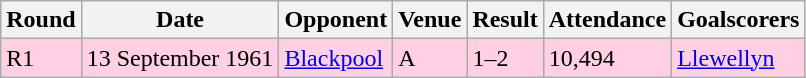<table class="wikitable">
<tr>
<th>Round</th>
<th>Date</th>
<th>Opponent</th>
<th>Venue</th>
<th>Result</th>
<th>Attendance</th>
<th>Goalscorers</th>
</tr>
<tr style="background-color: #ffd0e3;">
<td>R1</td>
<td>13 September 1961</td>
<td><a href='#'>Blackpool</a></td>
<td>A</td>
<td>1–2</td>
<td>10,494</td>
<td><a href='#'>Llewellyn</a></td>
</tr>
</table>
